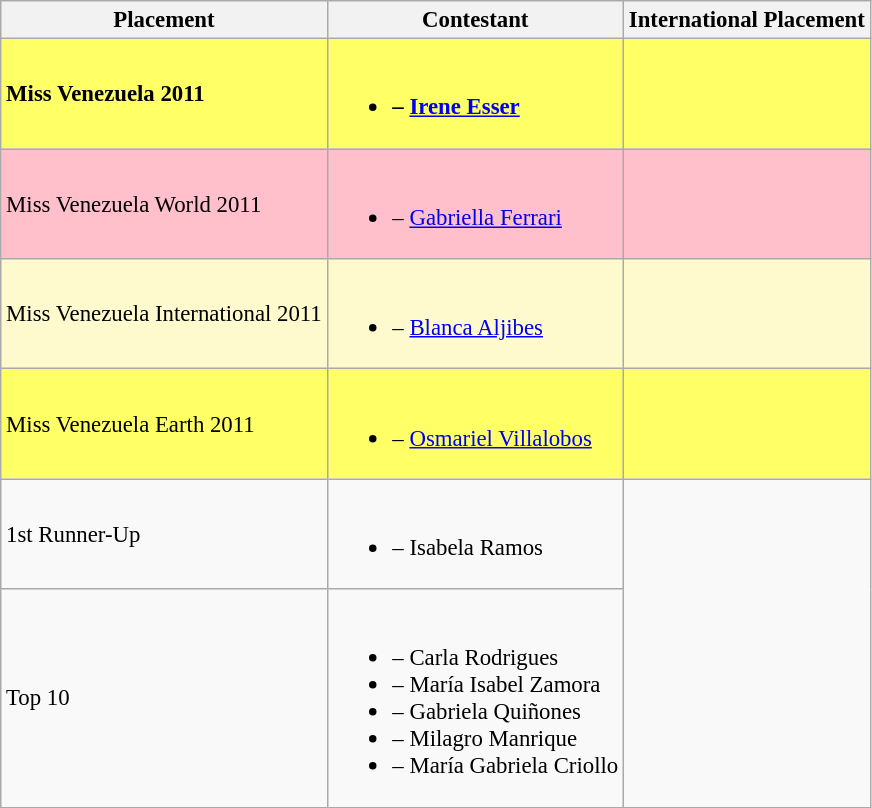<table class="wikitable sortable" style="font-size:95%;">
<tr>
<th>Placement</th>
<th>Contestant</th>
<th>International Placement</th>
</tr>
<tr style="background:#FFFF66;">
<td><strong>Miss Venezuela 2011</strong></td>
<td><br><ul><li><strong> – <a href='#'>Irene Esser</a></strong></li></ul></td>
<td></td>
</tr>
<tr style="background:pink;">
<td>Miss Venezuela World 2011</td>
<td><br><ul><li> – <a href='#'>Gabriella Ferrari</a></li></ul></td>
<td></td>
</tr>
<tr style="background:#FFFACD;">
<td>Miss Venezuela International 2011</td>
<td><br><ul><li> – <a href='#'>Blanca Aljibes</a></li></ul></td>
<td></td>
</tr>
<tr style="background:#FFFF66;">
<td>Miss Venezuela Earth 2011</td>
<td><br><ul><li> – <a href='#'>Osmariel Villalobos</a></li></ul></td>
<td></td>
</tr>
<tr>
<td>1st Runner-Up</td>
<td><br><ul><li> – Isabela Ramos</li></ul></td>
</tr>
<tr>
<td>Top 10</td>
<td><br><ul><li> – Carla Rodrigues</li><li> – María Isabel Zamora</li><li> – Gabriela Quiñones</li><li> – Milagro Manrique</li><li> – María Gabriela Criollo</li></ul></td>
</tr>
</table>
